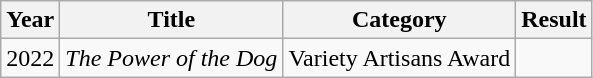<table class="wikitable">
<tr>
<th>Year</th>
<th>Title</th>
<th>Category</th>
<th>Result</th>
</tr>
<tr>
<td>2022</td>
<td><em>The Power of the Dog</em></td>
<td>Variety Artisans Award</td>
<td></td>
</tr>
</table>
